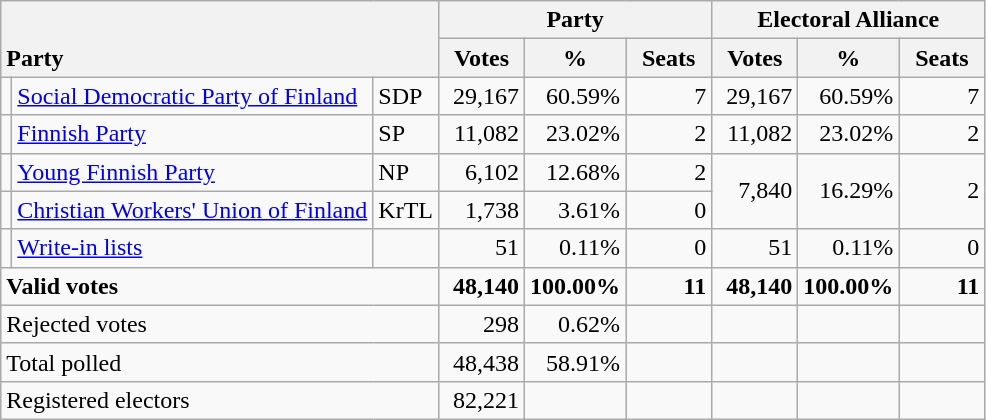<table class="wikitable" border="1" style="text-align:right;">
<tr>
<th style="text-align:left;" valign=bottom rowspan=2 colspan=3>Party</th>
<th colspan=3>Party</th>
<th colspan=3>Electoral Alliance</th>
</tr>
<tr>
<th align=center valign=bottom width="50">Votes</th>
<th align=center valign=bottom width="50">%</th>
<th align=center valign=bottom width="50">Seats</th>
<th align=center valign=bottom width="50">Votes</th>
<th align=center valign=bottom width="50">%</th>
<th align=center valign=bottom width="50">Seats</th>
</tr>
<tr>
<td></td>
<td align=left style="white-space: nowrap;"><a href='#'>Social Democratic Party of Finland</a></td>
<td align=left>SDP</td>
<td>29,167</td>
<td>60.59%</td>
<td>7</td>
<td>29,167</td>
<td>60.59%</td>
<td>7</td>
</tr>
<tr>
<td></td>
<td align=left><a href='#'>Finnish Party</a></td>
<td align=left>SP</td>
<td>11,082</td>
<td>23.02%</td>
<td>2</td>
<td>11,082</td>
<td>23.02%</td>
<td>2</td>
</tr>
<tr>
<td></td>
<td align=left><a href='#'>Young Finnish Party</a></td>
<td align=left>NP</td>
<td>6,102</td>
<td>12.68%</td>
<td>2</td>
<td rowspan=2>7,840</td>
<td rowspan=2>16.29%</td>
<td rowspan=2>2</td>
</tr>
<tr>
<td></td>
<td align=left><a href='#'>Christian Workers' Union of Finland</a></td>
<td align=left>KrTL</td>
<td>1,738</td>
<td>3.61%</td>
<td>0</td>
</tr>
<tr>
<td></td>
<td align=left><a href='#'>Write-in lists</a></td>
<td align=left></td>
<td>51</td>
<td>0.11%</td>
<td>0</td>
<td>51</td>
<td>0.11%</td>
<td>0</td>
</tr>
<tr style="font-weight:bold">
<td align=left colspan=3>Valid votes</td>
<td>48,140</td>
<td>100.00%</td>
<td>11</td>
<td>48,140</td>
<td>100.00%</td>
<td>11</td>
</tr>
<tr>
<td align=left colspan=3>Rejected votes</td>
<td>298</td>
<td>0.62%</td>
<td></td>
<td></td>
<td></td>
<td></td>
</tr>
<tr>
<td align=left colspan=3>Total polled</td>
<td>48,438</td>
<td>58.91%</td>
<td></td>
<td></td>
<td></td>
<td></td>
</tr>
<tr>
<td align=left colspan=3>Registered electors</td>
<td>82,221</td>
<td></td>
<td></td>
<td></td>
<td></td>
<td></td>
</tr>
</table>
